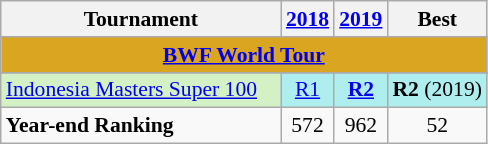<table style='font-size: 90%; text-align:center;' class='wikitable'>
<tr>
<th width=180>Tournament</th>
<th><a href='#'>2018</a></th>
<th><a href='#'>2019</a></th>
<th>Best</th>
</tr>
<tr bgcolor=DAA520>
<td colspan=20 align=center><strong><a href='#'>BWF World Tour</a></strong></td>
</tr>
<tr>
</tr>
<tr bgcolor=#D4F1C5>
<td align=left> <a href='#'>Indonesia Masters Super 100</a></td>
<td bgcolor=AFEEEE><a href='#'>R1</a></td>
<td bgcolor=AFEEEE><a href='#'><strong>R2</strong></a></td>
<td bgcolor=AFEEEE><strong>R2</strong> (2019)</td>
</tr>
<tr>
<td align=left><strong>Year-end Ranking</strong></td>
<td align=center>572</td>
<td align=center>962</td>
<td align=center>52</td>
</tr>
</table>
